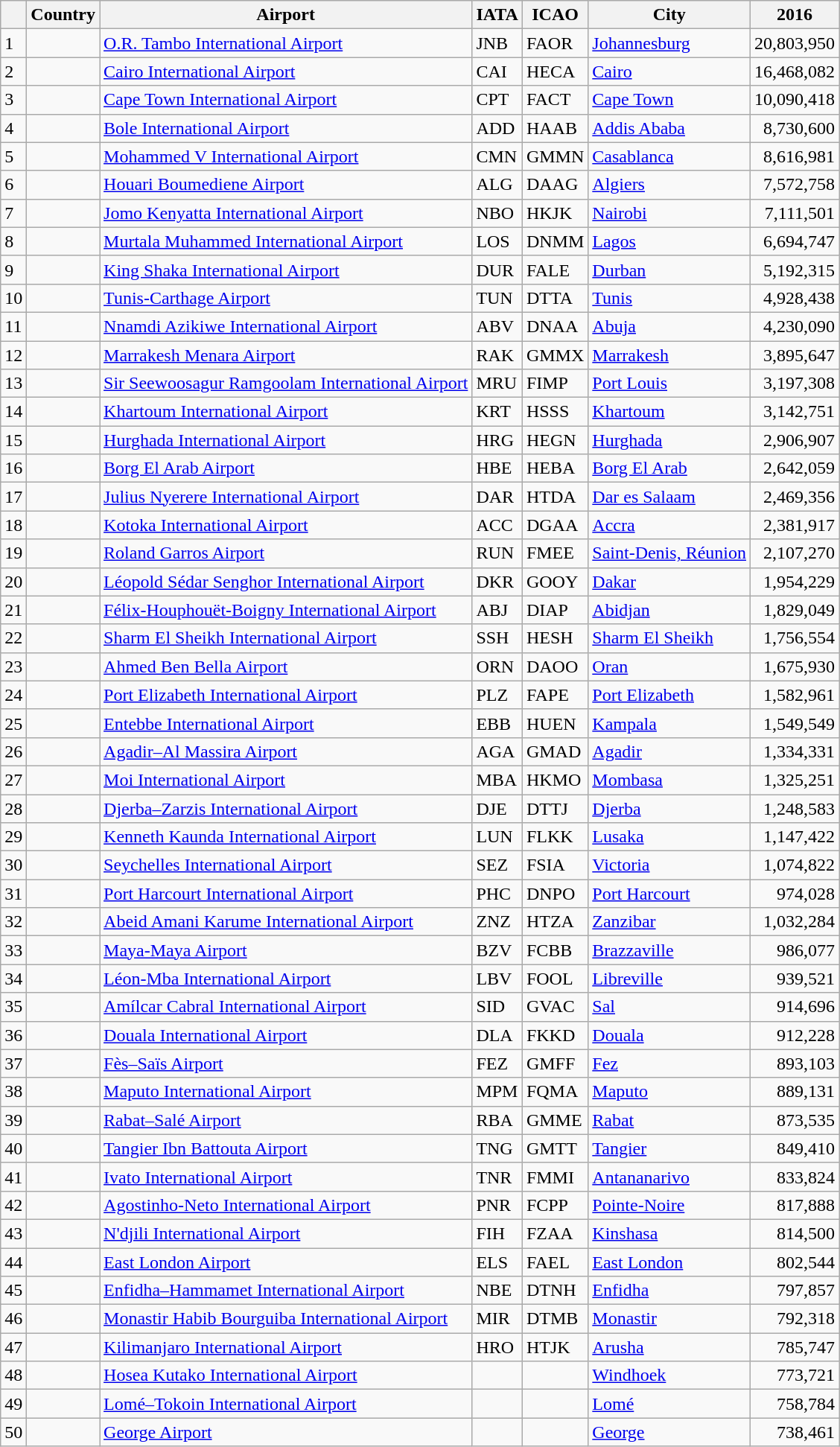<table class="wikitable sortable">
<tr>
<th></th>
<th>Country</th>
<th>Airport</th>
<th>IATA</th>
<th>ICAO</th>
<th>City</th>
<th>2016</th>
</tr>
<tr>
<td>1</td>
<td></td>
<td><a href='#'>O.R. Tambo International Airport</a></td>
<td>JNB</td>
<td>FAOR</td>
<td><a href='#'>Johannesburg</a></td>
<td style="text-align:right;">20,803,950</td>
</tr>
<tr>
<td>2</td>
<td></td>
<td><a href='#'>Cairo International Airport</a></td>
<td>CAI</td>
<td>HECA</td>
<td><a href='#'>Cairo</a></td>
<td style="text-align:right;">16,468,082</td>
</tr>
<tr>
<td>3</td>
<td></td>
<td><a href='#'>Cape Town International Airport</a></td>
<td>CPT</td>
<td>FACT</td>
<td><a href='#'>Cape Town</a></td>
<td style="text-align:right;">10,090,418</td>
</tr>
<tr>
<td>4</td>
<td></td>
<td><a href='#'>Bole International Airport</a></td>
<td>ADD</td>
<td>HAAB</td>
<td><a href='#'>Addis Ababa</a></td>
<td style="text-align:right;">8,730,600</td>
</tr>
<tr>
<td>5</td>
<td></td>
<td><a href='#'>Mohammed V International Airport</a></td>
<td>CMN</td>
<td>GMMN</td>
<td><a href='#'>Casablanca</a></td>
<td style="text-align:right;">8,616,981</td>
</tr>
<tr>
<td>6</td>
<td></td>
<td><a href='#'>Houari Boumediene Airport</a></td>
<td>ALG</td>
<td>DAAG</td>
<td><a href='#'>Algiers</a></td>
<td style="text-align:right;">7,572,758</td>
</tr>
<tr>
<td>7</td>
<td></td>
<td><a href='#'>Jomo Kenyatta International Airport</a></td>
<td>NBO</td>
<td>HKJK</td>
<td><a href='#'>Nairobi</a></td>
<td style="text-align:right;">7,111,501</td>
</tr>
<tr>
<td>8</td>
<td></td>
<td><a href='#'>Murtala Muhammed International Airport</a></td>
<td>LOS</td>
<td>DNMM</td>
<td><a href='#'>Lagos</a></td>
<td style="text-align:right;">6,694,747</td>
</tr>
<tr>
<td>9</td>
<td></td>
<td><a href='#'>King Shaka International Airport</a></td>
<td>DUR</td>
<td>FALE</td>
<td><a href='#'>Durban</a></td>
<td style="text-align:right;">5,192,315</td>
</tr>
<tr>
<td>10</td>
<td></td>
<td><a href='#'>Tunis-Carthage Airport</a></td>
<td>TUN</td>
<td>DTTA</td>
<td><a href='#'>Tunis</a></td>
<td style="text-align:right;">4,928,438</td>
</tr>
<tr>
<td>11</td>
<td></td>
<td><a href='#'>Nnamdi Azikiwe International Airport</a></td>
<td>ABV</td>
<td>DNAA</td>
<td><a href='#'>Abuja</a></td>
<td style="text-align:right;">4,230,090</td>
</tr>
<tr>
<td>12</td>
<td></td>
<td><a href='#'>Marrakesh Menara Airport</a></td>
<td>RAK</td>
<td>GMMX</td>
<td><a href='#'>Marrakesh</a></td>
<td style="text-align:right;">3,895,647</td>
</tr>
<tr>
<td>13</td>
<td></td>
<td><a href='#'>Sir Seewoosagur Ramgoolam International Airport</a></td>
<td>MRU</td>
<td>FIMP</td>
<td><a href='#'>Port Louis</a></td>
<td style="text-align:right;">3,197,308</td>
</tr>
<tr>
<td>14</td>
<td></td>
<td><a href='#'>Khartoum International Airport</a></td>
<td>KRT</td>
<td>HSSS</td>
<td><a href='#'>Khartoum</a></td>
<td style="text-align:right;">3,142,751</td>
</tr>
<tr>
<td>15</td>
<td></td>
<td><a href='#'>Hurghada International Airport</a></td>
<td>HRG</td>
<td>HEGN</td>
<td><a href='#'>Hurghada</a></td>
<td style="text-align:right;">2,906,907</td>
</tr>
<tr>
<td>16</td>
<td></td>
<td><a href='#'>Borg El Arab Airport</a></td>
<td>HBE</td>
<td>HEBA</td>
<td><a href='#'>Borg El Arab</a></td>
<td style="text-align:right;">2,642,059</td>
</tr>
<tr>
<td>17</td>
<td></td>
<td><a href='#'>Julius Nyerere International Airport</a></td>
<td>DAR</td>
<td>HTDA</td>
<td><a href='#'>Dar es Salaam</a></td>
<td style="text-align:right;">2,469,356</td>
</tr>
<tr>
<td>18</td>
<td></td>
<td><a href='#'>Kotoka International Airport</a></td>
<td>ACC</td>
<td>DGAA</td>
<td><a href='#'>Accra</a></td>
<td style="text-align:right;">2,381,917</td>
</tr>
<tr>
<td>19</td>
<td></td>
<td><a href='#'>Roland Garros Airport</a></td>
<td>RUN</td>
<td>FMEE</td>
<td><a href='#'>Saint-Denis, Réunion</a></td>
<td style="text-align:right;">2,107,270</td>
</tr>
<tr>
<td>20</td>
<td></td>
<td><a href='#'>Léopold Sédar Senghor International Airport</a></td>
<td>DKR</td>
<td>GOOY</td>
<td><a href='#'>Dakar</a></td>
<td style="text-align:right;">1,954,229</td>
</tr>
<tr>
<td>21</td>
<td></td>
<td><a href='#'>Félix-Houphouët-Boigny International Airport</a></td>
<td>ABJ</td>
<td>DIAP</td>
<td><a href='#'>Abidjan</a></td>
<td style="text-align:right;">1,829,049</td>
</tr>
<tr>
<td>22</td>
<td></td>
<td><a href='#'>Sharm El Sheikh International Airport</a></td>
<td>SSH</td>
<td>HESH</td>
<td><a href='#'>Sharm El Sheikh</a></td>
<td style="text-align:right;">1,756,554</td>
</tr>
<tr>
<td>23</td>
<td></td>
<td><a href='#'>Ahmed Ben Bella Airport</a></td>
<td>ORN</td>
<td>DAOO</td>
<td><a href='#'>Oran</a></td>
<td style="text-align:right;">1,675,930</td>
</tr>
<tr>
<td>24</td>
<td></td>
<td><a href='#'>Port Elizabeth International Airport</a></td>
<td>PLZ</td>
<td>FAPE</td>
<td><a href='#'>Port Elizabeth</a></td>
<td style="text-align:right;">1,582,961</td>
</tr>
<tr>
<td>25</td>
<td></td>
<td><a href='#'>Entebbe International Airport</a></td>
<td>EBB</td>
<td>HUEN</td>
<td><a href='#'>Kampala</a></td>
<td style="text-align:right;">1,549,549</td>
</tr>
<tr>
<td>26</td>
<td></td>
<td><a href='#'>Agadir–Al Massira Airport</a></td>
<td>AGA</td>
<td>GMAD</td>
<td><a href='#'>Agadir</a></td>
<td style="text-align:right;">1,334,331</td>
</tr>
<tr>
<td>27</td>
<td></td>
<td><a href='#'>Moi International Airport</a></td>
<td>MBA</td>
<td>HKMO</td>
<td><a href='#'>Mombasa</a></td>
<td style="text-align:right;">1,325,251</td>
</tr>
<tr>
<td>28</td>
<td></td>
<td><a href='#'>Djerba–Zarzis International Airport</a></td>
<td>DJE</td>
<td>DTTJ</td>
<td><a href='#'>Djerba</a></td>
<td style="text-align:right;">1,248,583</td>
</tr>
<tr>
<td>29</td>
<td></td>
<td><a href='#'>Kenneth Kaunda International Airport</a></td>
<td>LUN</td>
<td>FLKK</td>
<td><a href='#'>Lusaka</a></td>
<td style="text-align:right;">1,147,422</td>
</tr>
<tr>
<td>30</td>
<td></td>
<td><a href='#'>Seychelles International Airport</a></td>
<td>SEZ</td>
<td>FSIA</td>
<td><a href='#'>Victoria</a></td>
<td style="text-align:right;">1,074,822</td>
</tr>
<tr>
<td>31</td>
<td></td>
<td><a href='#'>Port Harcourt International Airport</a></td>
<td>PHC</td>
<td>DNPO</td>
<td><a href='#'>Port Harcourt</a></td>
<td style="text-align:right;">974,028</td>
</tr>
<tr>
<td>32</td>
<td></td>
<td><a href='#'>Abeid Amani Karume International Airport</a></td>
<td>ZNZ</td>
<td>HTZA</td>
<td><a href='#'>Zanzibar</a></td>
<td style="text-align:right;">1,032,284</td>
</tr>
<tr>
<td>33</td>
<td></td>
<td><a href='#'>Maya-Maya Airport</a></td>
<td>BZV</td>
<td>FCBB</td>
<td><a href='#'>Brazzaville</a></td>
<td style="text-align:right;">986,077</td>
</tr>
<tr>
<td>34</td>
<td></td>
<td><a href='#'>Léon-Mba International Airport</a></td>
<td>LBV</td>
<td>FOOL</td>
<td><a href='#'>Libreville</a></td>
<td style="text-align:right;">939,521</td>
</tr>
<tr>
<td>35</td>
<td></td>
<td><a href='#'>Amílcar Cabral International Airport</a></td>
<td>SID</td>
<td>GVAC</td>
<td><a href='#'>Sal</a></td>
<td style="text-align:right;">914,696</td>
</tr>
<tr>
<td>36</td>
<td></td>
<td><a href='#'>Douala International Airport</a></td>
<td>DLA</td>
<td>FKKD</td>
<td><a href='#'>Douala</a></td>
<td style="text-align:right;">912,228</td>
</tr>
<tr>
<td>37</td>
<td></td>
<td><a href='#'>Fès–Saïs Airport</a></td>
<td>FEZ</td>
<td>GMFF</td>
<td><a href='#'>Fez</a></td>
<td style="text-align:right;">893,103</td>
</tr>
<tr>
<td>38</td>
<td></td>
<td><a href='#'>Maputo International Airport</a></td>
<td>MPM</td>
<td>FQMA</td>
<td><a href='#'>Maputo</a></td>
<td style="text-align:right;">889,131</td>
</tr>
<tr>
<td>39</td>
<td></td>
<td><a href='#'>Rabat–Salé Airport</a></td>
<td>RBA</td>
<td>GMME</td>
<td><a href='#'>Rabat</a></td>
<td style="text-align:right;">873,535</td>
</tr>
<tr>
<td>40</td>
<td></td>
<td><a href='#'>Tangier Ibn Battouta Airport</a></td>
<td>TNG</td>
<td>GMTT</td>
<td><a href='#'>Tangier</a></td>
<td style="text-align:right;">849,410</td>
</tr>
<tr>
<td>41</td>
<td></td>
<td><a href='#'>Ivato International Airport</a></td>
<td>TNR</td>
<td>FMMI</td>
<td><a href='#'>Antananarivo</a></td>
<td style="text-align:right;">833,824</td>
</tr>
<tr>
<td>42</td>
<td></td>
<td><a href='#'>Agostinho-Neto International Airport</a></td>
<td>PNR</td>
<td>FCPP</td>
<td><a href='#'>Pointe-Noire</a></td>
<td style="text-align:right;">817,888</td>
</tr>
<tr>
<td>43</td>
<td></td>
<td><a href='#'>N'djili International Airport</a></td>
<td>FIH</td>
<td>FZAA</td>
<td><a href='#'>Kinshasa</a></td>
<td style="text-align:right;">814,500</td>
</tr>
<tr>
<td>44</td>
<td></td>
<td><a href='#'>East London Airport</a></td>
<td>ELS</td>
<td>FAEL</td>
<td><a href='#'>East London</a></td>
<td style="text-align:right;">802,544</td>
</tr>
<tr>
<td>45</td>
<td></td>
<td><a href='#'>Enfidha–Hammamet International Airport</a></td>
<td>NBE</td>
<td>DTNH</td>
<td><a href='#'>Enfidha</a></td>
<td style="text-align:right;">797,857</td>
</tr>
<tr>
<td>46</td>
<td></td>
<td><a href='#'>Monastir Habib Bourguiba International Airport</a></td>
<td>MIR</td>
<td>DTMB</td>
<td><a href='#'>Monastir</a></td>
<td style="text-align:right;">792,318</td>
</tr>
<tr>
<td>47</td>
<td></td>
<td><a href='#'>Kilimanjaro International Airport</a></td>
<td>HRO</td>
<td>HTJK</td>
<td><a href='#'>Arusha</a></td>
<td style="text-align:right;">785,747</td>
</tr>
<tr>
<td>48</td>
<td></td>
<td><a href='#'>Hosea Kutako International Airport</a></td>
<td></td>
<td></td>
<td><a href='#'>Windhoek</a></td>
<td style="text-align:right;">773,721</td>
</tr>
<tr>
<td>49</td>
<td></td>
<td><a href='#'>Lomé–Tokoin International Airport</a></td>
<td></td>
<td></td>
<td><a href='#'>Lomé</a></td>
<td style="text-align:right;">758,784</td>
</tr>
<tr>
<td>50</td>
<td></td>
<td><a href='#'>George Airport</a></td>
<td></td>
<td></td>
<td><a href='#'>George</a></td>
<td style="text-align:right;">738,461</td>
</tr>
</table>
